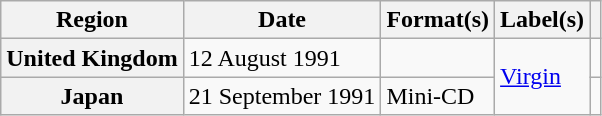<table class="wikitable plainrowheaders">
<tr>
<th scope="col">Region</th>
<th scope="col">Date</th>
<th scope="col">Format(s)</th>
<th scope="col">Label(s)</th>
<th scope="col"></th>
</tr>
<tr>
<th scope="row">United Kingdom</th>
<td>12 August 1991</td>
<td></td>
<td rowspan="2"><a href='#'>Virgin</a></td>
<td></td>
</tr>
<tr>
<th scope="row">Japan</th>
<td>21 September 1991</td>
<td>Mini-CD</td>
<td></td>
</tr>
</table>
